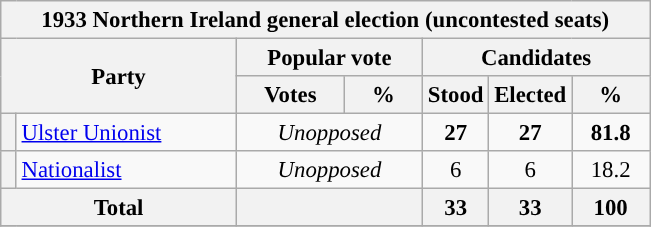<table class="wikitable" style="font-size:95%">
<tr>
<th colspan="16" style="background-color:#f2f2f2">1933 Northern Ireland general election (uncontested seats)</th>
</tr>
<tr style="vertical-align:center;">
<th style="width:150px;" "vertical-align:center;" rowspan="2" colspan="2">Party</th>
<th colspan="2" style="width: 30px">Popular vote</th>
<th colspan="3" style="width: 30px">Candidates</th>
</tr>
<tr>
<th style="width:65px;">Votes</th>
<th style="width:45px;">%</th>
<th>Stood</th>
<th>Elected</th>
<th style="width:45px;">%</th>
</tr>
<tr>
<th style="background-color: "></th>
<td><a href='#'>Ulster Unionist</a></td>
<td align="center" colspan="2"><em>Unopposed</em></td>
<td align="center"><strong>27</strong></td>
<td align="center"><strong>27</strong></td>
<td align="center"><strong>81.8</strong></td>
</tr>
<tr>
<th style="background-color: "></th>
<td><a href='#'>Nationalist</a></td>
<td align="center" colspan="2"><em>Unopposed</em></td>
<td align="center">6</td>
<td align="center">6</td>
<td align="center">18.2</td>
</tr>
<tr>
<th style="width:150px;" "vertical-align:center;" colspan="2">Total</th>
<th align="center" colspan="2"></th>
<th align="center">33</th>
<th align="center">33</th>
<th align="center">100</th>
</tr>
<tr>
</tr>
</table>
